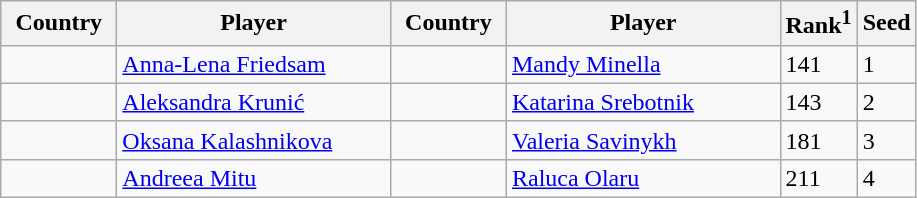<table class="sortable wikitable">
<tr>
<th width="70">Country</th>
<th width="175">Player</th>
<th width="70">Country</th>
<th width="175">Player</th>
<th>Rank<sup>1</sup></th>
<th>Seed</th>
</tr>
<tr>
<td></td>
<td><a href='#'>Anna-Lena Friedsam</a></td>
<td></td>
<td><a href='#'>Mandy Minella</a></td>
<td>141</td>
<td>1</td>
</tr>
<tr>
<td></td>
<td><a href='#'>Aleksandra Krunić</a></td>
<td></td>
<td><a href='#'>Katarina Srebotnik</a></td>
<td>143</td>
<td>2</td>
</tr>
<tr>
<td></td>
<td><a href='#'>Oksana Kalashnikova</a></td>
<td></td>
<td><a href='#'>Valeria Savinykh</a></td>
<td>181</td>
<td>3</td>
</tr>
<tr>
<td></td>
<td><a href='#'>Andreea Mitu</a></td>
<td></td>
<td><a href='#'>Raluca Olaru</a></td>
<td>211</td>
<td>4</td>
</tr>
</table>
